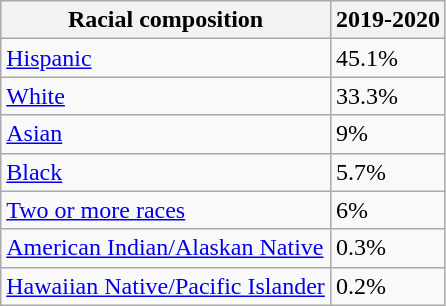<table class="wikitable">
<tr>
<th>Racial composition</th>
<th>2019-2020</th>
</tr>
<tr>
<td><a href='#'>Hispanic</a></td>
<td>45.1%</td>
</tr>
<tr>
<td><a href='#'>White</a></td>
<td>33.3%</td>
</tr>
<tr>
<td><a href='#'>Asian</a></td>
<td>9%</td>
</tr>
<tr>
<td><a href='#'>Black</a></td>
<td>5.7%</td>
</tr>
<tr>
<td><a href='#'>Two or more races</a></td>
<td>6%</td>
</tr>
<tr>
<td><a href='#'>American Indian/Alaskan Native</a></td>
<td>0.3%</td>
</tr>
<tr>
<td><a href='#'>Hawaiian Native/Pacific Islander</a></td>
<td>0.2%</td>
</tr>
</table>
